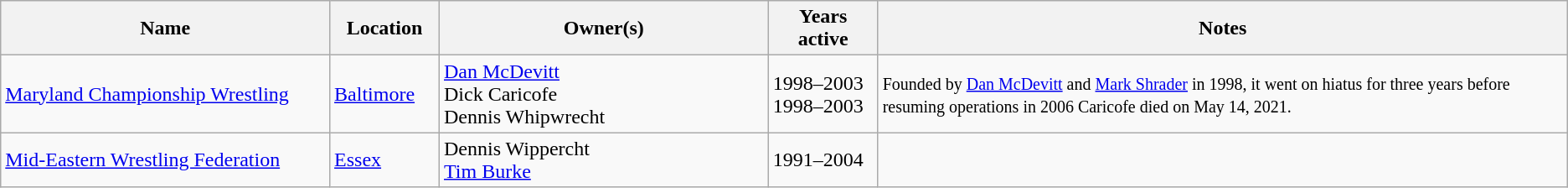<table class=wikitable>
<tr>
<th style="width:21%;">Name</th>
<th style="width:7%;">Location</th>
<th style="width:21%;">Owner(s)</th>
<th style="width:7%;">Years active</th>
<th style="width:55%;">Notes</th>
</tr>
<tr>
<td><a href='#'>Maryland Championship Wrestling</a></td>
<td><a href='#'>Baltimore</a></td>
<td><a href='#'>Dan McDevitt</a><br>Dick Caricofe<br>Dennis Whipwrecht</td>
<td>1998–2003<br>1998–2003</td>
<td><small>Founded by <a href='#'>Dan McDevitt</a> and <a href='#'>Mark Shrader</a> in 1998, it went on hiatus for three years before resuming operations in 2006 Caricofe died on May 14, 2021.</small></td>
</tr>
<tr>
<td><a href='#'>Mid-Eastern Wrestling Federation</a></td>
<td><a href='#'>Essex</a></td>
<td>Dennis Wippercht<br><a href='#'>Tim Burke</a></td>
<td>1991–2004</td>
<td></td>
</tr>
</table>
